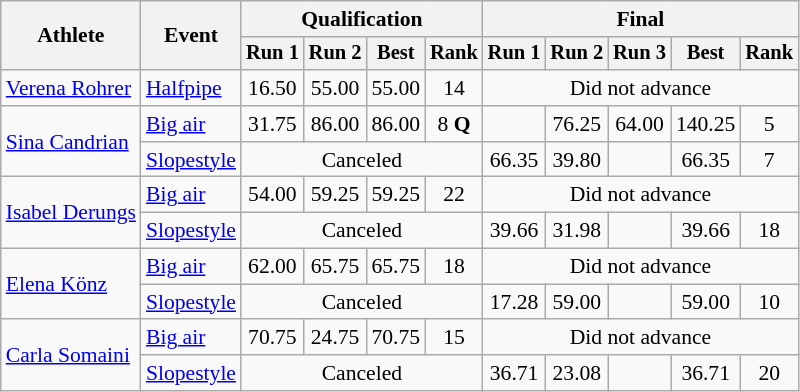<table class="wikitable" style="font-size:90%">
<tr>
<th rowspan="2">Athlete</th>
<th rowspan="2">Event</th>
<th colspan="4">Qualification</th>
<th colspan="5">Final</th>
</tr>
<tr style="font-size:95%">
<th>Run 1</th>
<th>Run 2</th>
<th>Best</th>
<th>Rank</th>
<th>Run 1</th>
<th>Run 2</th>
<th>Run 3</th>
<th>Best</th>
<th>Rank</th>
</tr>
<tr align=center>
<td align=left><a href='#'>Verena Rohrer</a></td>
<td align=left><a href='#'>Halfpipe</a></td>
<td>16.50</td>
<td>55.00</td>
<td>55.00</td>
<td>14</td>
<td colspan=5>Did not advance</td>
</tr>
<tr align=center>
<td align=left rowspan=2><a href='#'>Sina Candrian</a></td>
<td align=left><a href='#'>Big air</a></td>
<td>31.75</td>
<td>86.00</td>
<td>86.00</td>
<td>8 <strong>Q</strong></td>
<td></td>
<td>76.25</td>
<td>64.00</td>
<td>140.25</td>
<td>5</td>
</tr>
<tr align=center>
<td align=left><a href='#'>Slopestyle</a></td>
<td colspan=4>Canceled</td>
<td>66.35</td>
<td>39.80</td>
<td></td>
<td>66.35</td>
<td>7</td>
</tr>
<tr align=center>
<td align=left rowspan=2><a href='#'>Isabel Derungs</a></td>
<td align=left><a href='#'>Big air</a></td>
<td>54.00</td>
<td>59.25</td>
<td>59.25</td>
<td>22</td>
<td colspan=5>Did not advance</td>
</tr>
<tr align=center>
<td align=left><a href='#'>Slopestyle</a></td>
<td colspan=4>Canceled</td>
<td>39.66</td>
<td>31.98</td>
<td></td>
<td>39.66</td>
<td>18</td>
</tr>
<tr align=center>
<td align=left rowspan=2><a href='#'>Elena Könz</a></td>
<td align=left><a href='#'>Big air</a></td>
<td>62.00</td>
<td>65.75</td>
<td>65.75</td>
<td>18</td>
<td colspan=5>Did not advance</td>
</tr>
<tr align=center>
<td align=left><a href='#'>Slopestyle</a></td>
<td colspan=4>Canceled</td>
<td>17.28</td>
<td>59.00</td>
<td></td>
<td>59.00</td>
<td>10</td>
</tr>
<tr align=center>
<td align=left rowspan=2><a href='#'>Carla Somaini</a></td>
<td align=left><a href='#'>Big air</a></td>
<td>70.75</td>
<td>24.75</td>
<td>70.75</td>
<td>15</td>
<td colspan=5>Did not advance</td>
</tr>
<tr align=center>
<td align=left><a href='#'>Slopestyle</a></td>
<td colspan=4>Canceled</td>
<td>36.71</td>
<td>23.08</td>
<td></td>
<td>36.71</td>
<td>20</td>
</tr>
</table>
